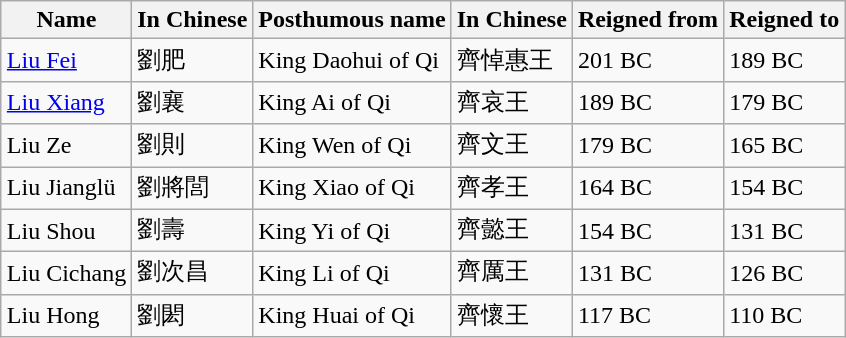<table class="wikitable" style="margin-left: auto; margin-right: auto; border: none;">
<tr>
<th>Name</th>
<th>In Chinese</th>
<th>Posthumous name</th>
<th>In Chinese</th>
<th>Reigned from</th>
<th>Reigned to</th>
</tr>
<tr>
<td><a href='#'>Liu Fei</a></td>
<td>劉肥</td>
<td>King Daohui of Qi</td>
<td>齊悼惠王</td>
<td>201 BC</td>
<td>189 BC</td>
</tr>
<tr>
<td><a href='#'>Liu Xiang</a></td>
<td>劉襄</td>
<td>King Ai of Qi</td>
<td>齊哀王</td>
<td>189 BC</td>
<td>179 BC</td>
</tr>
<tr>
<td>Liu Ze</td>
<td>劉則</td>
<td>King Wen of Qi</td>
<td>齊文王</td>
<td>179 BC</td>
<td>165 BC</td>
</tr>
<tr>
<td>Liu Jianglü</td>
<td>劉將閭</td>
<td>King Xiao of Qi</td>
<td>齊孝王</td>
<td>164 BC</td>
<td>154 BC</td>
</tr>
<tr>
<td>Liu Shou</td>
<td>劉壽</td>
<td>King Yi of Qi</td>
<td>齊懿王</td>
<td>154 BC</td>
<td>131 BC</td>
</tr>
<tr>
<td>Liu Cichang</td>
<td>劉次昌</td>
<td>King Li of Qi</td>
<td>齊厲王</td>
<td>131 BC</td>
<td>126 BC</td>
</tr>
<tr>
<td>Liu Hong</td>
<td>劉閎</td>
<td>King Huai of Qi</td>
<td>齊懷王</td>
<td>117 BC</td>
<td>110 BC</td>
</tr>
</table>
